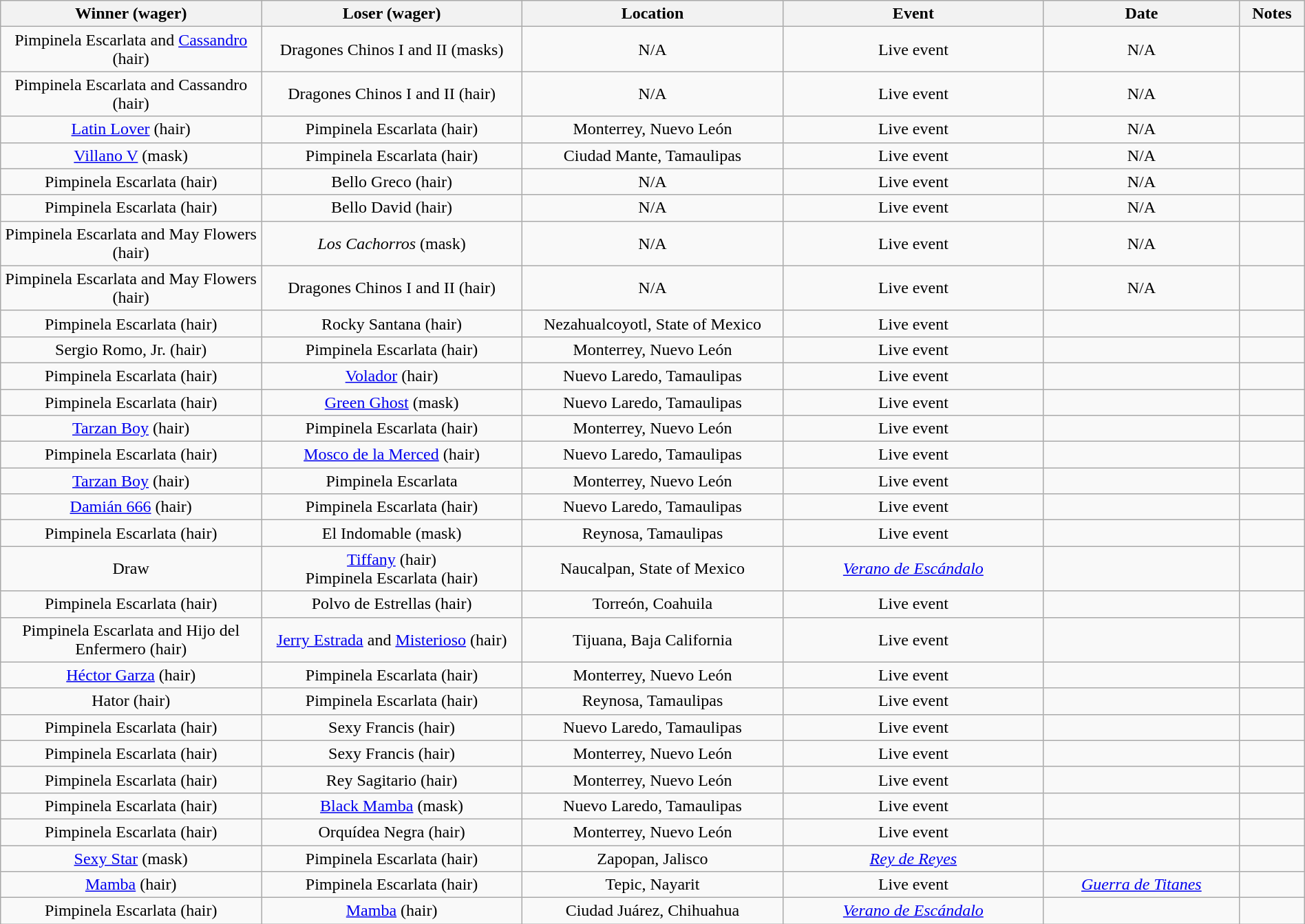<table class="wikitable sortable" width=100%  style="text-align: center">
<tr>
<th width=20% scope="col">Winner (wager)</th>
<th width=20% scope="col">Loser (wager)</th>
<th width=20% scope="col">Location</th>
<th width=20% scope="col">Event</th>
<th width=15% scope="col">Date</th>
<th class="unsortable" width=5% scope="col">Notes</th>
</tr>
<tr>
<td>Pimpinela Escarlata and <a href='#'>Cassandro</a> (hair)</td>
<td>Dragones Chinos I and II (masks)</td>
<td>N/A</td>
<td>Live event</td>
<td>N/A</td>
<td> </td>
</tr>
<tr>
<td>Pimpinela Escarlata and Cassandro (hair)</td>
<td>Dragones Chinos I and II (hair)</td>
<td>N/A</td>
<td>Live event</td>
<td>N/A</td>
<td> </td>
</tr>
<tr>
<td><a href='#'>Latin Lover</a> (hair)</td>
<td>Pimpinela Escarlata (hair)</td>
<td>Monterrey, Nuevo León</td>
<td>Live event</td>
<td>N/A</td>
<td> </td>
</tr>
<tr>
<td><a href='#'>Villano V</a> (mask)</td>
<td>Pimpinela Escarlata (hair)</td>
<td>Ciudad Mante, Tamaulipas</td>
<td>Live event</td>
<td>N/A</td>
<td> </td>
</tr>
<tr>
<td>Pimpinela Escarlata (hair)</td>
<td>Bello Greco (hair)</td>
<td>N/A</td>
<td>Live event</td>
<td>N/A</td>
<td></td>
</tr>
<tr>
<td>Pimpinela Escarlata (hair)</td>
<td>Bello David (hair)</td>
<td>N/A</td>
<td>Live event</td>
<td>N/A</td>
<td></td>
</tr>
<tr>
<td>Pimpinela Escarlata and May Flowers (hair)</td>
<td><em>Los Cachorros</em> (mask)</td>
<td>N/A</td>
<td>Live event</td>
<td>N/A</td>
<td> </td>
</tr>
<tr>
<td>Pimpinela Escarlata and May Flowers (hair)</td>
<td>Dragones Chinos I and II (hair)</td>
<td>N/A</td>
<td>Live event</td>
<td>N/A</td>
<td></td>
</tr>
<tr>
<td>Pimpinela Escarlata (hair)</td>
<td>Rocky Santana (hair)</td>
<td>Nezahualcoyotl, State of Mexico</td>
<td>Live event</td>
<td></td>
<td></td>
</tr>
<tr>
<td>Sergio Romo, Jr. (hair)</td>
<td>Pimpinela Escarlata (hair)</td>
<td>Monterrey, Nuevo León</td>
<td>Live event</td>
<td></td>
<td> </td>
</tr>
<tr>
<td>Pimpinela Escarlata (hair)</td>
<td><a href='#'>Volador</a> (hair)</td>
<td>Nuevo Laredo, Tamaulipas</td>
<td>Live event</td>
<td></td>
<td></td>
</tr>
<tr>
<td>Pimpinela Escarlata (hair)</td>
<td><a href='#'>Green Ghost</a> (mask)</td>
<td>Nuevo Laredo, Tamaulipas</td>
<td>Live event</td>
<td></td>
<td></td>
</tr>
<tr>
<td><a href='#'>Tarzan Boy</a> (hair)</td>
<td>Pimpinela Escarlata (hair)</td>
<td>Monterrey, Nuevo León</td>
<td>Live event</td>
<td></td>
<td> </td>
</tr>
<tr>
<td>Pimpinela Escarlata (hair)</td>
<td><a href='#'>Mosco de la Merced</a> (hair)</td>
<td>Nuevo Laredo, Tamaulipas</td>
<td>Live event</td>
<td></td>
<td> </td>
</tr>
<tr>
<td><a href='#'>Tarzan Boy</a> (hair)</td>
<td>Pimpinela Escarlata</td>
<td>Monterrey, Nuevo León</td>
<td>Live event</td>
<td></td>
<td> </td>
</tr>
<tr>
<td><a href='#'>Damián 666</a> (hair)</td>
<td>Pimpinela Escarlata (hair)</td>
<td>Nuevo Laredo, Tamaulipas</td>
<td>Live event</td>
<td></td>
<td></td>
</tr>
<tr>
<td>Pimpinela Escarlata (hair)</td>
<td>El Indomable (mask)</td>
<td>Reynosa, Tamaulipas</td>
<td>Live event</td>
<td></td>
<td></td>
</tr>
<tr>
<td>Draw</td>
<td><a href='#'>Tiffany</a> (hair)<br>Pimpinela Escarlata (hair)</td>
<td>Naucalpan, State of Mexico</td>
<td><em><a href='#'>Verano de Escándalo</a></em></td>
<td></td>
<td></td>
</tr>
<tr>
<td>Pimpinela Escarlata (hair)</td>
<td>Polvo de Estrellas (hair)</td>
<td>Torreón, Coahuila</td>
<td>Live event</td>
<td></td>
<td></td>
</tr>
<tr>
<td>Pimpinela Escarlata and Hijo del Enfermero (hair)</td>
<td><a href='#'>Jerry Estrada</a> and <a href='#'>Misterioso</a> (hair)</td>
<td>Tijuana, Baja California</td>
<td>Live event</td>
<td></td>
<td> </td>
</tr>
<tr>
<td><a href='#'>Héctor Garza</a> (hair)</td>
<td>Pimpinela Escarlata (hair)</td>
<td>Monterrey, Nuevo León</td>
<td>Live event</td>
<td></td>
<td> </td>
</tr>
<tr>
<td>Hator (hair)</td>
<td>Pimpinela Escarlata (hair)</td>
<td>Reynosa, Tamaulipas</td>
<td>Live event</td>
<td></td>
<td> </td>
</tr>
<tr>
<td>Pimpinela Escarlata (hair)</td>
<td>Sexy Francis (hair)</td>
<td>Nuevo Laredo, Tamaulipas</td>
<td>Live event</td>
<td></td>
<td> </td>
</tr>
<tr>
<td>Pimpinela Escarlata (hair)</td>
<td>Sexy Francis (hair)</td>
<td>Monterrey, Nuevo León</td>
<td>Live event</td>
<td></td>
<td></td>
</tr>
<tr>
<td>Pimpinela Escarlata (hair)</td>
<td>Rey Sagitario (hair)</td>
<td>Monterrey, Nuevo León</td>
<td>Live event</td>
<td></td>
<td> </td>
</tr>
<tr>
<td>Pimpinela Escarlata (hair)</td>
<td><a href='#'>Black Mamba</a> (mask)</td>
<td>Nuevo Laredo, Tamaulipas</td>
<td>Live event</td>
<td></td>
<td> </td>
</tr>
<tr>
<td>Pimpinela Escarlata (hair)</td>
<td>Orquídea Negra (hair)</td>
<td>Monterrey, Nuevo León</td>
<td>Live event</td>
<td></td>
<td> </td>
</tr>
<tr>
<td><a href='#'>Sexy Star</a> (mask)</td>
<td>Pimpinela Escarlata (hair)</td>
<td>Zapopan, Jalisco</td>
<td><em><a href='#'>Rey de Reyes</a></em></td>
<td></td>
<td></td>
</tr>
<tr>
<td><a href='#'>Mamba</a> (hair)</td>
<td>Pimpinela Escarlata (hair)</td>
<td>Tepic, Nayarit</td>
<td>Live event</td>
<td><em><a href='#'>Guerra de Titanes</a></em> </td>
<td></td>
</tr>
<tr>
<td>Pimpinela Escarlata (hair)</td>
<td><a href='#'>Mamba</a> (hair)</td>
<td>Ciudad Juárez, Chihuahua</td>
<td><em><a href='#'>Verano de Escándalo</a></em></td>
<td></td>
<td></td>
</tr>
</table>
